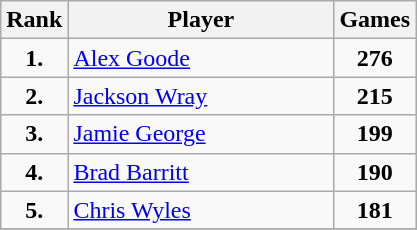<table class="wikitable sticky-header">
<tr>
<th width=35>Rank</th>
<th width=170>Player</th>
<th width=40>Games</th>
</tr>
<tr>
<td align=center><strong>1.</strong></td>
<td> <a href='#'>Alex Goode</a></td>
<td align=center><strong>276</strong></td>
</tr>
<tr>
<td align=center><strong>2.</strong></td>
<td> <a href='#'>Jackson Wray</a></td>
<td align=center><strong>215</strong></td>
</tr>
<tr>
<td align=center><strong>3.</strong></td>
<td> <a href='#'>Jamie George</a></td>
<td align=center><strong>199</strong></td>
</tr>
<tr>
<td align=center><strong>4.</strong></td>
<td> <a href='#'>Brad Barritt</a></td>
<td align=center><strong>190</strong></td>
</tr>
<tr>
<td align=center><strong>5.</strong></td>
<td> <a href='#'>Chris Wyles</a></td>
<td align=center><strong>181</strong></td>
</tr>
<tr>
</tr>
</table>
